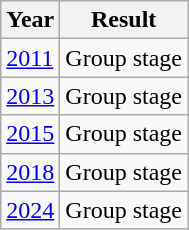<table class="wikitable">
<tr>
<th>Year</th>
<th>Result</th>
</tr>
<tr>
<td> <a href='#'>2011</a></td>
<td>Group stage</td>
</tr>
<tr>
<td> <a href='#'>2013</a></td>
<td>Group stage</td>
</tr>
<tr>
<td> <a href='#'>2015</a></td>
<td>Group stage</td>
</tr>
<tr>
<td> <a href='#'>2018</a></td>
<td>Group stage</td>
</tr>
<tr>
<td> <a href='#'>2024</a></td>
<td>Group stage</td>
</tr>
</table>
